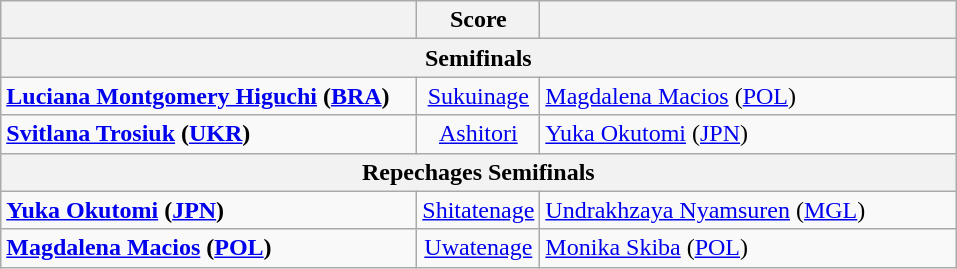<table class="wikitable" style="text-align: left; ">
<tr>
<th align="right" width="270"></th>
<th width="65">Score</th>
<th align="left" width="270"></th>
</tr>
<tr>
<th colspan=3>Semifinals</th>
</tr>
<tr>
<td><strong> <a href='#'>Luciana Montgomery Higuchi</a> (<a href='#'>BRA</a>)</strong></td>
<td align="center"><a href='#'>Sukuinage</a></td>
<td> <a href='#'>Magdalena Macios</a> (<a href='#'>POL</a>)</td>
</tr>
<tr>
<td><strong> <a href='#'>Svitlana Trosiuk</a> (<a href='#'>UKR</a>)</strong></td>
<td align="center"><a href='#'>Ashitori</a></td>
<td> <a href='#'>Yuka Okutomi</a> (<a href='#'>JPN</a>)</td>
</tr>
<tr>
<th colspan=3>Repechages Semifinals</th>
</tr>
<tr>
<td><strong> <a href='#'>Yuka Okutomi</a> (<a href='#'>JPN</a>)</strong></td>
<td align="center"><a href='#'>Shitatenage</a></td>
<td> <a href='#'>Undrakhzaya Nyamsuren</a> (<a href='#'>MGL</a>)</td>
</tr>
<tr>
<td><strong> <a href='#'>Magdalena Macios</a> (<a href='#'>POL</a>)</strong></td>
<td align="center"><a href='#'>Uwatenage</a></td>
<td> <a href='#'>Monika Skiba</a> (<a href='#'>POL</a>)</td>
</tr>
</table>
